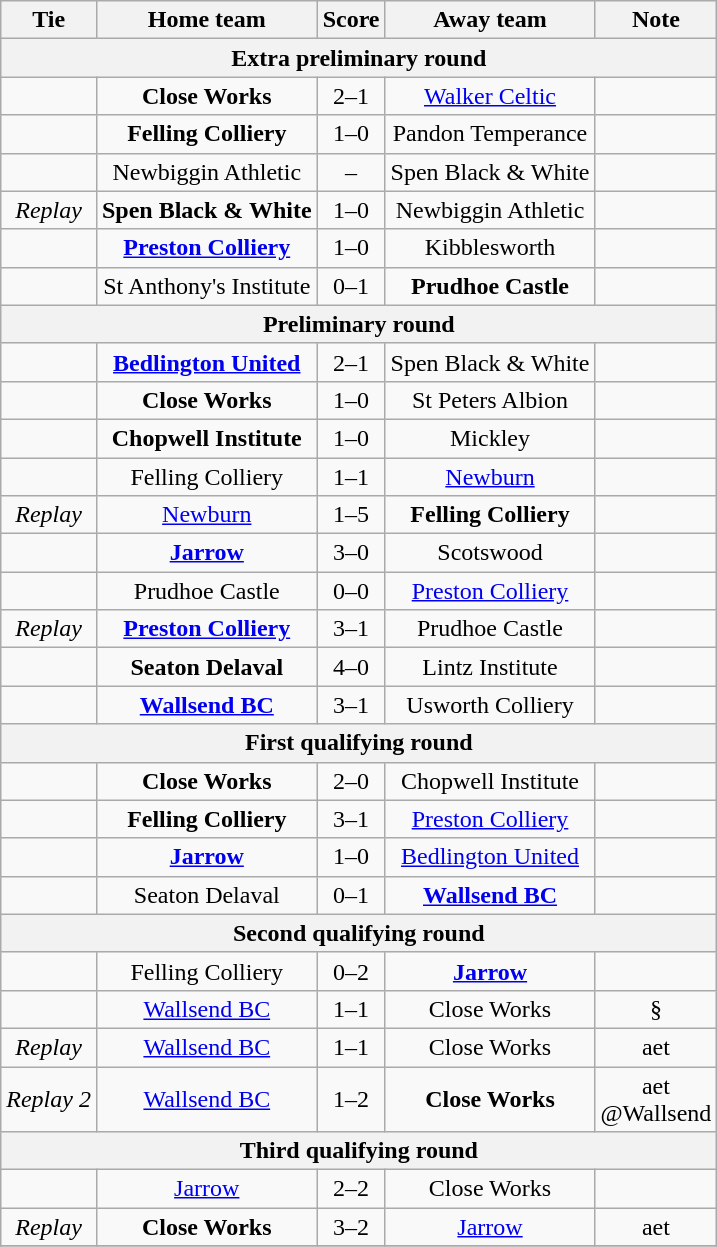<table class="wikitable" style="text-align:center;">
<tr>
<th>Tie</th>
<th>Home team</th>
<th>Score</th>
<th>Away team</th>
<th>Note</th>
</tr>
<tr>
<th colspan=5>Extra preliminary round</th>
</tr>
<tr>
<td></td>
<td><strong>Close Works</strong></td>
<td>2–1</td>
<td><a href='#'>Walker Celtic</a></td>
<td></td>
</tr>
<tr>
<td></td>
<td><strong>Felling Colliery</strong></td>
<td>1–0</td>
<td>Pandon Temperance</td>
<td></td>
</tr>
<tr>
<td></td>
<td>Newbiggin Athletic</td>
<td>–</td>
<td>Spen Black & White</td>
<td></td>
</tr>
<tr>
<td><em>Replay</em></td>
<td><strong>Spen Black & White</strong></td>
<td>1–0</td>
<td>Newbiggin Athletic</td>
<td></td>
</tr>
<tr>
<td></td>
<td><strong><a href='#'>Preston Colliery</a></strong></td>
<td>1–0</td>
<td>Kibblesworth</td>
<td></td>
</tr>
<tr>
<td></td>
<td>St Anthony's Institute</td>
<td>0–1</td>
<td><strong>Prudhoe Castle</strong></td>
<td></td>
</tr>
<tr>
<th colspan=5>Preliminary round</th>
</tr>
<tr>
<td></td>
<td><strong><a href='#'>Bedlington United</a></strong></td>
<td>2–1</td>
<td>Spen Black & White</td>
<td></td>
</tr>
<tr>
<td></td>
<td><strong>Close Works</strong></td>
<td>1–0</td>
<td>St Peters Albion</td>
<td></td>
</tr>
<tr>
<td></td>
<td><strong>Chopwell Institute</strong></td>
<td>1–0</td>
<td>Mickley</td>
<td></td>
</tr>
<tr>
<td></td>
<td>Felling Colliery</td>
<td>1–1</td>
<td><a href='#'>Newburn</a></td>
<td></td>
</tr>
<tr>
<td><em>Replay</em></td>
<td><a href='#'>Newburn</a></td>
<td>1–5</td>
<td><strong>Felling Colliery</strong></td>
<td></td>
</tr>
<tr>
<td></td>
<td><strong><a href='#'>Jarrow</a></strong></td>
<td>3–0</td>
<td>Scotswood</td>
<td></td>
</tr>
<tr>
<td></td>
<td>Prudhoe Castle</td>
<td>0–0</td>
<td><a href='#'>Preston Colliery</a></td>
<td></td>
</tr>
<tr>
<td><em>Replay</em></td>
<td><strong><a href='#'>Preston Colliery</a></strong></td>
<td>3–1</td>
<td>Prudhoe Castle</td>
<td></td>
</tr>
<tr>
<td></td>
<td><strong>Seaton Delaval</strong></td>
<td>4–0</td>
<td>Lintz Institute</td>
<td></td>
</tr>
<tr>
<td></td>
<td><strong><a href='#'>Wallsend BC</a></strong></td>
<td>3–1</td>
<td>Usworth Colliery</td>
<td></td>
</tr>
<tr>
<th colspan=5>First qualifying round</th>
</tr>
<tr>
<td></td>
<td><strong>Close Works</strong></td>
<td>2–0</td>
<td>Chopwell Institute</td>
<td></td>
</tr>
<tr>
<td></td>
<td><strong>Felling Colliery</strong></td>
<td>3–1</td>
<td><a href='#'>Preston Colliery</a></td>
<td></td>
</tr>
<tr>
<td></td>
<td><strong><a href='#'>Jarrow</a></strong></td>
<td>1–0</td>
<td><a href='#'>Bedlington United</a></td>
<td></td>
</tr>
<tr>
<td></td>
<td>Seaton Delaval</td>
<td>0–1</td>
<td><strong><a href='#'>Wallsend BC</a></strong></td>
<td></td>
</tr>
<tr>
<th colspan=5>Second qualifying round</th>
</tr>
<tr>
<td></td>
<td>Felling Colliery</td>
<td>0–2</td>
<td><strong><a href='#'>Jarrow</a></strong></td>
<td></td>
</tr>
<tr>
<td></td>
<td><a href='#'>Wallsend BC</a></td>
<td>1–1</td>
<td>Close Works</td>
<td>§</td>
</tr>
<tr>
<td><em>Replay</em></td>
<td><a href='#'>Wallsend BC</a></td>
<td>1–1</td>
<td>Close Works</td>
<td>aet</td>
</tr>
<tr>
<td><em>Replay 2</em></td>
<td><a href='#'>Wallsend BC</a></td>
<td>1–2</td>
<td><strong>Close Works</strong></td>
<td>aet<br>@Wallsend</td>
</tr>
<tr>
<th colspan=5>Third qualifying round</th>
</tr>
<tr>
<td></td>
<td><a href='#'>Jarrow</a></td>
<td>2–2</td>
<td>Close Works</td>
<td></td>
</tr>
<tr>
<td><em>Replay</em></td>
<td><strong>Close Works</strong></td>
<td>3–2</td>
<td><a href='#'>Jarrow</a></td>
<td>aet</td>
</tr>
<tr>
</tr>
</table>
